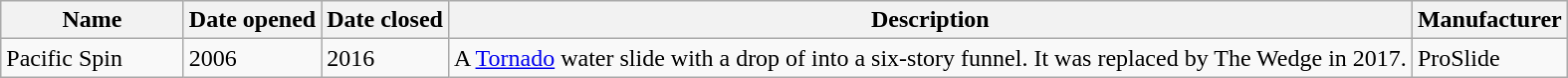<table class="wikitable sortable">
<tr>
<th scope="col" width="115">Name</th>
<th>Date opened</th>
<th>Date closed</th>
<th>Description</th>
<th>Manufacturer</th>
</tr>
<tr>
<td>Pacific Spin</td>
<td>2006</td>
<td>2016</td>
<td>A <a href='#'>Tornado</a> water slide with a drop of  into a six-story funnel. It was replaced by The Wedge in 2017.</td>
<td>ProSlide</td>
</tr>
</table>
